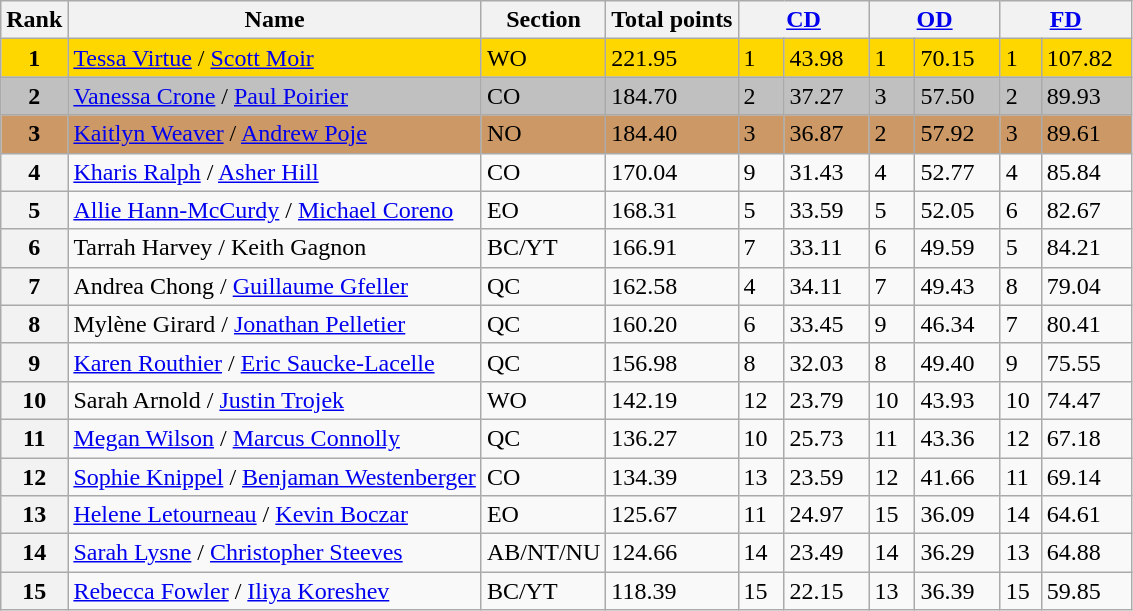<table class="wikitable sortable">
<tr>
<th>Rank</th>
<th>Name</th>
<th>Section</th>
<th>Total points</th>
<th colspan="2" width="80px"><a href='#'>CD</a></th>
<th colspan="2" width="80px"><a href='#'>OD</a></th>
<th colspan="2" width="80px"><a href='#'>FD</a></th>
</tr>
<tr bgcolor="gold">
<td align="center"><strong>1</strong></td>
<td><a href='#'>Tessa Virtue</a> / <a href='#'>Scott Moir</a></td>
<td>WO</td>
<td>221.95</td>
<td>1</td>
<td>43.98</td>
<td>1</td>
<td>70.15</td>
<td>1</td>
<td>107.82</td>
</tr>
<tr bgcolor="silver">
<td align="center"><strong>2</strong></td>
<td><a href='#'>Vanessa Crone</a> / <a href='#'>Paul Poirier</a></td>
<td>CO</td>
<td>184.70</td>
<td>2</td>
<td>37.27</td>
<td>3</td>
<td>57.50</td>
<td>2</td>
<td>89.93</td>
</tr>
<tr bgcolor="cc9966">
<td align="center"><strong>3</strong></td>
<td><a href='#'>Kaitlyn Weaver</a> / <a href='#'>Andrew Poje</a></td>
<td>NO</td>
<td>184.40</td>
<td>3</td>
<td>36.87</td>
<td>2</td>
<td>57.92</td>
<td>3</td>
<td>89.61</td>
</tr>
<tr>
<th>4</th>
<td><a href='#'>Kharis Ralph</a> / <a href='#'>Asher Hill</a></td>
<td>CO</td>
<td>170.04</td>
<td>9</td>
<td>31.43</td>
<td>4</td>
<td>52.77</td>
<td>4</td>
<td>85.84</td>
</tr>
<tr>
<th>5</th>
<td><a href='#'>Allie Hann-McCurdy</a> / <a href='#'>Michael Coreno</a></td>
<td>EO</td>
<td>168.31</td>
<td>5</td>
<td>33.59</td>
<td>5</td>
<td>52.05</td>
<td>6</td>
<td>82.67</td>
</tr>
<tr>
<th>6</th>
<td>Tarrah Harvey / Keith Gagnon</td>
<td>BC/YT</td>
<td>166.91</td>
<td>7</td>
<td>33.11</td>
<td>6</td>
<td>49.59</td>
<td>5</td>
<td>84.21</td>
</tr>
<tr>
<th>7</th>
<td>Andrea Chong / <a href='#'>Guillaume Gfeller</a></td>
<td>QC</td>
<td>162.58</td>
<td>4</td>
<td>34.11</td>
<td>7</td>
<td>49.43</td>
<td>8</td>
<td>79.04</td>
</tr>
<tr>
<th>8</th>
<td>Mylène Girard / <a href='#'>Jonathan Pelletier</a></td>
<td>QC</td>
<td>160.20</td>
<td>6</td>
<td>33.45</td>
<td>9</td>
<td>46.34</td>
<td>7</td>
<td>80.41</td>
</tr>
<tr>
<th>9</th>
<td><a href='#'>Karen Routhier</a> / <a href='#'>Eric Saucke-Lacelle</a></td>
<td>QC</td>
<td>156.98</td>
<td>8</td>
<td>32.03</td>
<td>8</td>
<td>49.40</td>
<td>9</td>
<td>75.55</td>
</tr>
<tr>
<th>10</th>
<td>Sarah Arnold / <a href='#'>Justin Trojek</a></td>
<td>WO</td>
<td>142.19</td>
<td>12</td>
<td>23.79</td>
<td>10</td>
<td>43.93</td>
<td>10</td>
<td>74.47</td>
</tr>
<tr>
<th>11</th>
<td><a href='#'>Megan Wilson</a> / <a href='#'>Marcus Connolly</a></td>
<td>QC</td>
<td>136.27</td>
<td>10</td>
<td>25.73</td>
<td>11</td>
<td>43.36</td>
<td>12</td>
<td>67.18</td>
</tr>
<tr>
<th>12</th>
<td><a href='#'>Sophie Knippel</a> / <a href='#'>Benjaman Westenberger</a></td>
<td>CO</td>
<td>134.39</td>
<td>13</td>
<td>23.59</td>
<td>12</td>
<td>41.66</td>
<td>11</td>
<td>69.14</td>
</tr>
<tr>
<th>13</th>
<td><a href='#'>Helene Letourneau</a> / <a href='#'>Kevin Boczar</a></td>
<td>EO</td>
<td>125.67</td>
<td>11</td>
<td>24.97</td>
<td>15</td>
<td>36.09</td>
<td>14</td>
<td>64.61</td>
</tr>
<tr>
<th>14</th>
<td><a href='#'>Sarah Lysne</a> / <a href='#'>Christopher Steeves</a></td>
<td>AB/NT/NU</td>
<td>124.66</td>
<td>14</td>
<td>23.49</td>
<td>14</td>
<td>36.29</td>
<td>13</td>
<td>64.88</td>
</tr>
<tr>
<th>15</th>
<td><a href='#'>Rebecca Fowler</a> / <a href='#'>Iliya Koreshev</a></td>
<td>BC/YT</td>
<td>118.39</td>
<td>15</td>
<td>22.15</td>
<td>13</td>
<td>36.39</td>
<td>15</td>
<td>59.85</td>
</tr>
</table>
